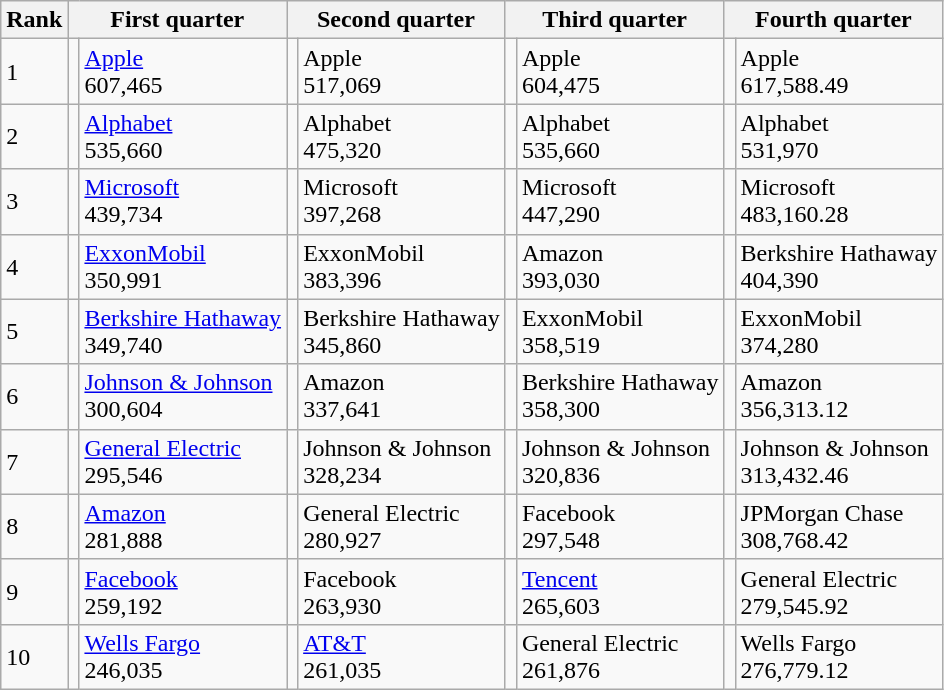<table class="wikitable" >
<tr>
<th>Rank</th>
<th colspan=2>First quarter</th>
<th colspan=2>Second quarter</th>
<th colspan=2>Third quarter</th>
<th colspan=2>Fourth quarter</th>
</tr>
<tr>
<td>1</td>
<td></td>
<td><a href='#'>Apple</a> <br> 607,465</td>
<td></td>
<td>Apple <br> 517,069</td>
<td></td>
<td>Apple <br> 604,475</td>
<td></td>
<td>Apple <br> 617,588.49</td>
</tr>
<tr>
<td>2</td>
<td></td>
<td><a href='#'>Alphabet</a> <br> 535,660</td>
<td></td>
<td>Alphabet<br> 475,320</td>
<td></td>
<td>Alphabet<br> 535,660</td>
<td></td>
<td>Alphabet<br> 531,970</td>
</tr>
<tr>
<td>3</td>
<td></td>
<td><a href='#'>Microsoft</a> <br> 439,734</td>
<td></td>
<td>Microsoft <br> 397,268</td>
<td></td>
<td>Microsoft <br> 447,290</td>
<td></td>
<td>Microsoft <br> 483,160.28</td>
</tr>
<tr>
<td>4</td>
<td></td>
<td><a href='#'>ExxonMobil</a><br> 350,991</td>
<td></td>
<td>ExxonMobil<br> 383,396</td>
<td></td>
<td>Amazon <br> 393,030</td>
<td></td>
<td>Berkshire Hathaway <br> 404,390</td>
</tr>
<tr>
<td>5</td>
<td></td>
<td><a href='#'>Berkshire Hathaway</a> <br> 349,740</td>
<td></td>
<td>Berkshire Hathaway <br> 345,860</td>
<td></td>
<td>ExxonMobil<br> 358,519</td>
<td></td>
<td>ExxonMobil <br> 374,280</td>
</tr>
<tr>
<td>6</td>
<td></td>
<td><a href='#'>Johnson & Johnson</a> <br> 300,604</td>
<td></td>
<td>Amazon <br> 337,641</td>
<td></td>
<td>Berkshire Hathaway <br> 358,300</td>
<td></td>
<td>Amazon <br> 356,313.12</td>
</tr>
<tr>
<td>7</td>
<td></td>
<td><a href='#'>General Electric</a><br> 295,546</td>
<td></td>
<td>Johnson & Johnson <br> 328,234</td>
<td></td>
<td>Johnson & Johnson <br> 320,836</td>
<td></td>
<td>Johnson & Johnson <br> 313,432.46</td>
</tr>
<tr>
<td>8</td>
<td></td>
<td><a href='#'>Amazon</a> <br> 281,888</td>
<td></td>
<td>General Electric<br> 280,927</td>
<td></td>
<td>Facebook <br> 297,548</td>
<td></td>
<td>JPMorgan Chase <br> 308,768.42</td>
</tr>
<tr>
<td>9</td>
<td></td>
<td><a href='#'>Facebook</a> <br> 259,192</td>
<td></td>
<td>Facebook<br> 263,930</td>
<td></td>
<td><a href='#'>Tencent</a><br> 265,603</td>
<td></td>
<td>General Electric <br> 279,545.92</td>
</tr>
<tr>
<td>10</td>
<td></td>
<td><a href='#'>Wells Fargo</a><br> 246,035</td>
<td></td>
<td><a href='#'>AT&T</a><br> 261,035</td>
<td></td>
<td>General Electric<br> 261,876</td>
<td></td>
<td>Wells Fargo <br> 276,779.12</td>
</tr>
</table>
